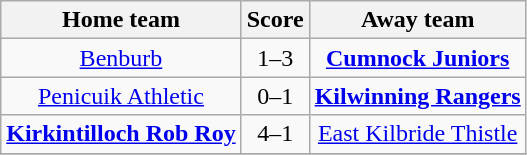<table class="wikitable" style="text-align: center">
<tr>
<th>Home team</th>
<th>Score</th>
<th>Away team</th>
</tr>
<tr>
<td><a href='#'>Benburb</a></td>
<td>1–3</td>
<td><strong><a href='#'>Cumnock Juniors</a></strong></td>
</tr>
<tr>
<td><a href='#'>Penicuik Athletic</a></td>
<td>0–1</td>
<td><strong><a href='#'>Kilwinning Rangers</a></strong></td>
</tr>
<tr>
<td><strong><a href='#'>Kirkintilloch Rob Roy</a></strong></td>
<td>4–1</td>
<td><a href='#'>East Kilbride Thistle</a></td>
</tr>
<tr>
</tr>
</table>
